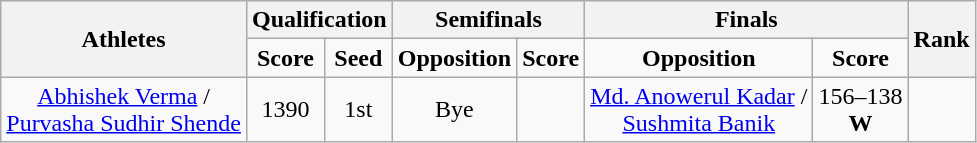<table class="wikitable" style="text-align:center;">
<tr>
<th rowspan="2">Athletes</th>
<th colspan="2">Qualification</th>
<th colspan="2">Semifinals</th>
<th colspan="2">Finals</th>
<th rowspan="2">Rank</th>
</tr>
<tr>
<td><strong>Score</strong></td>
<td><strong>Seed</strong></td>
<td><strong>Opposition</strong></td>
<td><strong>Score</strong></td>
<td><strong>Opposition</strong></td>
<td><strong>Score</strong></td>
</tr>
<tr>
<td><a href='#'>Abhishek Verma</a> /<br><a href='#'>Purvasha Sudhir Shende</a></td>
<td>1390</td>
<td>1st</td>
<td>Bye</td>
<td></td>
<td><a href='#'>Md. Anowerul Kadar</a> /<br><a href='#'>Sushmita Banik</a><br></td>
<td>156–138<br><strong>W</strong></td>
<td></td>
</tr>
</table>
